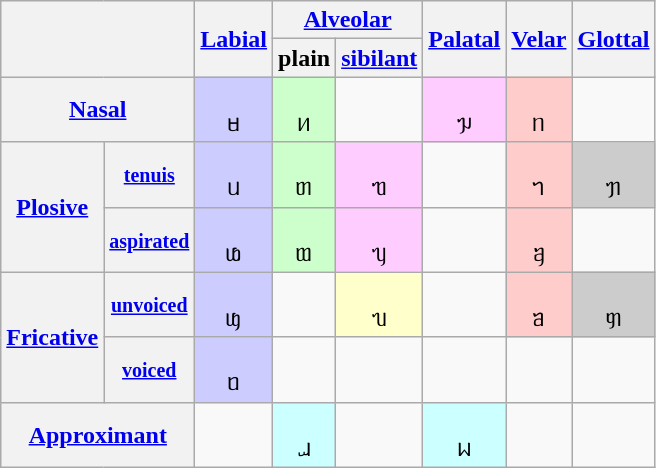<table class="wikitable" style=text-align:center>
<tr>
<th colspan="2" rowspan="2"></th>
<th rowspan="2"><a href='#'>Labial</a></th>
<th colspan="2"><a href='#'>Alveolar</a></th>
<th rowspan="2"><a href='#'>Palatal</a></th>
<th rowspan="2"><a href='#'>Velar</a></th>
<th rowspan="2"><a href='#'>Glottal</a></th>
</tr>
<tr>
<th>plain</th>
<th><a href='#'>sibilant</a></th>
</tr>
<tr>
<th colspan="2"><a href='#'>Nasal</a></th>
<td style="background-color: #ccf"><br>ᥛ</td>
<td style="background-color: #cfc"><br>ᥢ</td>
<td></td>
<td style="background-color: #fcf"><br>ᥭ</td>
<td style="background-color: #fcc"><br>ᥒ</td>
<td></td>
</tr>
<tr>
<th rowspan="2"><a href='#'>Plosive</a></th>
<th><small><a href='#'>tenuis</a></small></th>
<td style="background-color: #ccf"><br>ᥙ</td>
<td style="background-color: #cfc"><br>ᥖ</td>
<td style="background-color: #fcf"><br>ᥓ</td>
<td></td>
<td style="background-color: #fcc"><br>ᥐ</td>
<td style="background-color: #ccc"><br>ᥟ</td>
</tr>
<tr>
<th><small><a href='#'>aspirated</a></small></th>
<td style="background-color: #ccf"><br>ᥚ</td>
<td style="background-color: #cfc"><br>ᥗ</td>
<td style="background-color: #fcf"><br>ᥡ</td>
<td></td>
<td style="background-color: #fcc"><br>ᥠ</td>
<td></td>
</tr>
<tr>
<th rowspan="2"><a href='#'>Fricative</a></th>
<th><small><a href='#'>unvoiced</a></small></th>
<td style="background-color: #ccf"><br>ᥜ</td>
<td></td>
<td style="background-color: #ffc"><br>ᥔ</td>
<td></td>
<td style="background-color: #fcc"><br>ᥑ</td>
<td style="background-color: #ccc"><br>ᥞ</td>
</tr>
<tr>
<th><small><a href='#'>voiced</a></small></th>
<td style="background-color: #ccf"><br>ᥝ</td>
<td></td>
<td></td>
<td></td>
<td></td>
<td></td>
</tr>
<tr>
<th colspan="2"><a href='#'>Approximant</a></th>
<td></td>
<td style="background-color: #cff"><br>ᥘ</td>
<td></td>
<td style="background-color: #cff"><br>ᥕ</td>
<td></td>
<td></td>
</tr>
</table>
